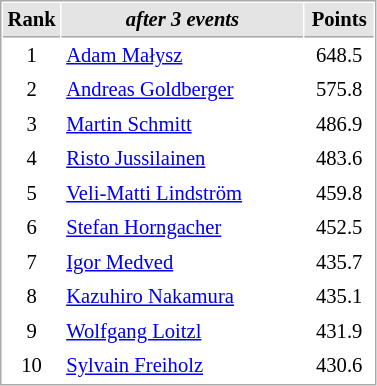<table cellspacing="1" cellpadding="3" style="border:1px solid #AAAAAA;font-size:86%">
<tr bgcolor="#E4E4E4">
<th style="border-bottom:1px solid #AAAAAA" width=10>Rank</th>
<th style="border-bottom:1px solid #AAAAAA" width=155><em>after 3 events</em></th>
<th style="border-bottom:1px solid #AAAAAA" width=40>Points</th>
</tr>
<tr>
<td align=center>1</td>
<td> <a href='#'>Adam Małysz</a></td>
<td align=center>648.5</td>
</tr>
<tr>
<td align=center>2</td>
<td> <a href='#'>Andreas Goldberger</a></td>
<td align=center>575.8</td>
</tr>
<tr>
<td align=center>3</td>
<td> <a href='#'>Martin Schmitt</a></td>
<td align=center>486.9</td>
</tr>
<tr>
<td align=center>4</td>
<td> <a href='#'>Risto Jussilainen</a></td>
<td align=center>483.6</td>
</tr>
<tr>
<td align=center>5</td>
<td> <a href='#'>Veli-Matti Lindström</a></td>
<td align=center>459.8</td>
</tr>
<tr>
<td align=center>6</td>
<td> <a href='#'>Stefan Horngacher</a></td>
<td align=center>452.5</td>
</tr>
<tr>
<td align=center>7</td>
<td> <a href='#'>Igor Medved</a></td>
<td align=center>435.7</td>
</tr>
<tr>
<td align=center>8</td>
<td> <a href='#'>Kazuhiro Nakamura</a></td>
<td align=center>435.1</td>
</tr>
<tr>
<td align=center>9</td>
<td> <a href='#'>Wolfgang Loitzl</a></td>
<td align=center>431.9</td>
</tr>
<tr>
<td align=center>10</td>
<td> <a href='#'>Sylvain Freiholz</a></td>
<td align=center>430.6</td>
</tr>
</table>
